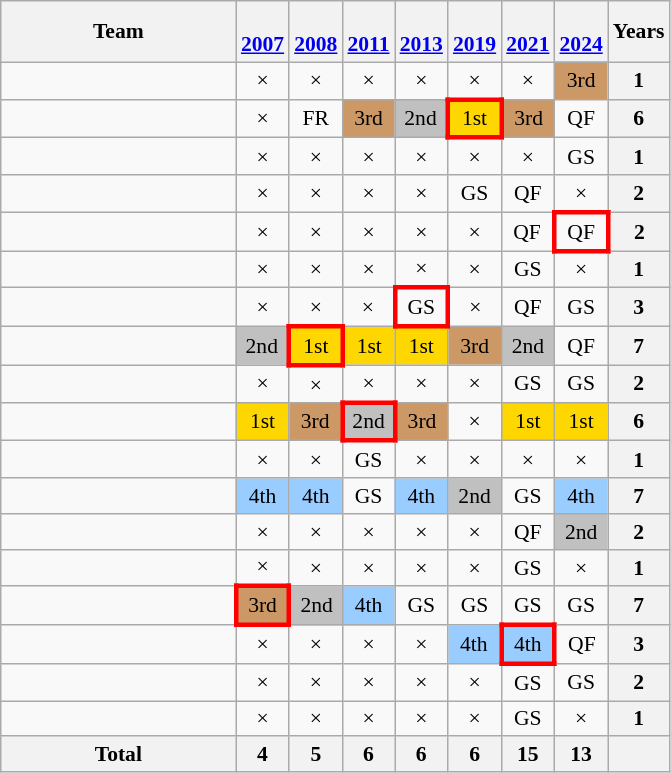<table class="wikitable" style="text-align:center; font-size:90%">
<tr>
<th width=150>Team</th>
<th><br><a href='#'>2007</a></th>
<th><br><a href='#'>2008</a></th>
<th><br><a href='#'>2011</a></th>
<th><br><a href='#'>2013</a></th>
<th><br><a href='#'>2019</a></th>
<th><br><a href='#'>2021</a></th>
<th><br><a href='#'>2024</a></th>
<th>Years</th>
</tr>
<tr>
<td align=left></td>
<td>×</td>
<td>×</td>
<td>×</td>
<td>×</td>
<td>×</td>
<td>×</td>
<td bgcolor=#cc9966>3rd</td>
<th>1</th>
</tr>
<tr>
<td align=left></td>
<td>×</td>
<td>FR</td>
<td bgcolor=#cc9966>3rd</td>
<td bgcolor=Silver>2nd</td>
<td style="border: 3px solid red" bgcolor=Gold>1st</td>
<td bgcolor=#cc9966>3rd</td>
<td>QF</td>
<th>6</th>
</tr>
<tr>
<td align=left></td>
<td>×</td>
<td>×</td>
<td>×</td>
<td>×</td>
<td>×</td>
<td>×</td>
<td>GS</td>
<th>1</th>
</tr>
<tr>
<td align=left></td>
<td>×</td>
<td>×</td>
<td>×</td>
<td>×</td>
<td>GS</td>
<td>QF</td>
<td>×</td>
<th>2</th>
</tr>
<tr>
<td align=left></td>
<td>×</td>
<td>×</td>
<td>×</td>
<td>×</td>
<td>×</td>
<td>QF</td>
<td style="border: 3px solid red">QF</td>
<th>2</th>
</tr>
<tr>
<td align=left></td>
<td>×</td>
<td>×</td>
<td>×</td>
<td>×</td>
<td>×</td>
<td>GS</td>
<td>×</td>
<th>1</th>
</tr>
<tr>
<td align=left></td>
<td>×</td>
<td>×</td>
<td>×</td>
<td style="border: 3px solid red">GS</td>
<td>×</td>
<td>QF</td>
<td>GS</td>
<th>3</th>
</tr>
<tr>
<td align=left></td>
<td bgcolor=Silver>2nd</td>
<td style="border: 3px solid red" bgcolor=Gold>1st</td>
<td bgcolor=Gold>1st</td>
<td bgcolor=Gold>1st</td>
<td bgcolor=#cc9966>3rd</td>
<td bgcolor=Silver>2nd</td>
<td>QF</td>
<th>7</th>
</tr>
<tr>
<td align=left></td>
<td>×</td>
<td>×</td>
<td>×</td>
<td>×</td>
<td>×</td>
<td>GS</td>
<td>GS</td>
<th>2</th>
</tr>
<tr>
<td align=left></td>
<td bgcolor=Gold>1st</td>
<td bgcolor=#cc9966>3rd</td>
<td style="border: 3px solid red" bgcolor=Silver>2nd</td>
<td bgcolor=#cc9966>3rd</td>
<td>×</td>
<td bgcolor=Gold>1st</td>
<td bgcolor=Gold>1st</td>
<th>6</th>
</tr>
<tr>
<td align=left></td>
<td>×</td>
<td>×</td>
<td>GS</td>
<td>×</td>
<td>×</td>
<td>×</td>
<td>×</td>
<th>1</th>
</tr>
<tr>
<td align=left></td>
<td bgcolor=#9acdff>4th</td>
<td bgcolor=#9acdff>4th</td>
<td>GS</td>
<td bgcolor=#9acdff>4th</td>
<td bgcolor=Silver>2nd</td>
<td>GS</td>
<td bgcolor=#9acdff>4th</td>
<th>7</th>
</tr>
<tr>
<td align=left></td>
<td>×</td>
<td>×</td>
<td>×</td>
<td>×</td>
<td>×</td>
<td>QF</td>
<td bgcolor=Silver>2nd</td>
<th>2</th>
</tr>
<tr>
<td align=left></td>
<td>×</td>
<td>×</td>
<td>×</td>
<td>×</td>
<td>×</td>
<td>GS</td>
<td>×</td>
<th>1</th>
</tr>
<tr>
<td align=left></td>
<td style="border: 3px solid red" bgcolor=#cc9966>3rd</td>
<td bgcolor=Silver>2nd</td>
<td bgcolor=#9acdff>4th</td>
<td>GS</td>
<td>GS</td>
<td>GS</td>
<td>GS</td>
<th>7</th>
</tr>
<tr>
<td align=left></td>
<td>×</td>
<td>×</td>
<td>×</td>
<td>×</td>
<td bgcolor=#9acdff>4th</td>
<td style="border: 3px solid red" bgcolor=#9acdff>4th</td>
<td>QF</td>
<th>3</th>
</tr>
<tr>
<td align=left></td>
<td>×</td>
<td>×</td>
<td>×</td>
<td>×</td>
<td>×</td>
<td>GS</td>
<td>GS</td>
<th>2</th>
</tr>
<tr>
<td align=left></td>
<td>×</td>
<td>×</td>
<td>×</td>
<td>×</td>
<td>×</td>
<td>GS</td>
<td>×</td>
<th>1</th>
</tr>
<tr>
<th>Total</th>
<th>4</th>
<th>5</th>
<th>6</th>
<th>6</th>
<th>6</th>
<th>15</th>
<th>13</th>
<th></th>
</tr>
</table>
